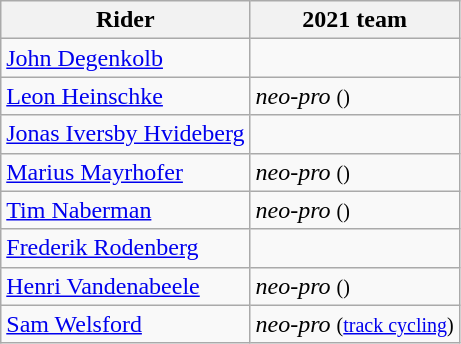<table class="wikitable">
<tr>
<th>Rider</th>
<th>2021 team</th>
</tr>
<tr>
<td><a href='#'>John Degenkolb</a></td>
<td></td>
</tr>
<tr>
<td><a href='#'>Leon Heinschke</a></td>
<td><em>neo-pro</em> <small>()</small></td>
</tr>
<tr>
<td><a href='#'>Jonas Iversby Hvideberg</a></td>
<td></td>
</tr>
<tr>
<td><a href='#'>Marius Mayrhofer</a></td>
<td><em>neo-pro</em> <small>()</small></td>
</tr>
<tr>
<td><a href='#'>Tim Naberman</a></td>
<td><em>neo-pro</em> <small>()</small></td>
</tr>
<tr>
<td><a href='#'>Frederik Rodenberg</a></td>
<td></td>
</tr>
<tr>
<td><a href='#'>Henri Vandenabeele</a></td>
<td><em>neo-pro</em> <small>()</small></td>
</tr>
<tr>
<td><a href='#'>Sam Welsford</a></td>
<td><em>neo-pro</em> <small>(<a href='#'>track cycling</a>)</small></td>
</tr>
</table>
